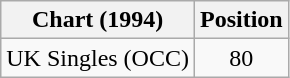<table class="wikitable sortable">
<tr>
<th>Chart (1994)</th>
<th>Position</th>
</tr>
<tr>
<td>UK Singles (OCC)</td>
<td style="text-align:center;">80</td>
</tr>
</table>
